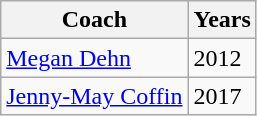<table class="wikitable collapsible">
<tr>
<th>Coach</th>
<th>Years</th>
</tr>
<tr>
<td><a href='#'>Megan Dehn</a></td>
<td>2012</td>
</tr>
<tr>
<td><a href='#'>Jenny-May Coffin</a></td>
<td>2017</td>
</tr>
</table>
